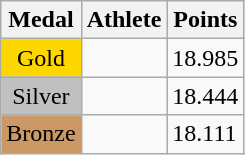<table class="wikitable">
<tr>
<th>Medal</th>
<th>Athlete</th>
<th>Points</th>
</tr>
<tr>
<td style="text-align:center;background-color:gold;">Gold</td>
<td></td>
<td>18.985</td>
</tr>
<tr>
<td style="text-align:center;background-color:silver;">Silver</td>
<td></td>
<td>18.444</td>
</tr>
<tr>
<td style="text-align:center;background-color:#CC9966;">Bronze</td>
<td></td>
<td>18.111</td>
</tr>
</table>
